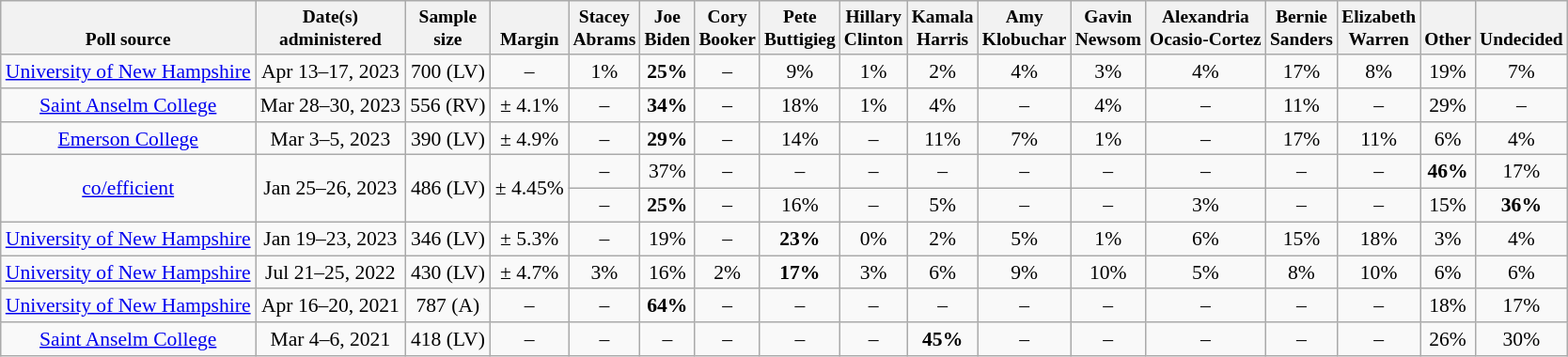<table class="wikitable tpl-blanktable" style="font-size:90%;text-align:center;">
<tr valign=bottom style="font-size:90%;">
<th>Poll source</th>
<th>Date(s)<br>administered</th>
<th>Sample<br>size</th>
<th>Margin<br></th>
<th>Stacey<br>Abrams</th>
<th>Joe<br>Biden</th>
<th>Cory<br>Booker</th>
<th>Pete<br>Buttigieg</th>
<th>Hillary<br>Clinton</th>
<th>Kamala<br>Harris</th>
<th>Amy<br>Klobuchar</th>
<th>Gavin<br>Newsom</th>
<th>Alexandria<br>Ocasio-Cortez</th>
<th>Bernie<br>Sanders</th>
<th>Elizabeth<br>Warren</th>
<th>Other</th>
<th>Undecided</th>
</tr>
<tr>
<td><a href='#'>University of New Hampshire</a></td>
<td>Apr 13–17, 2023</td>
<td>700 (LV)</td>
<td>–</td>
<td>1%</td>
<td><strong>25%</strong></td>
<td>–</td>
<td>9%</td>
<td>1%</td>
<td>2%</td>
<td>4%</td>
<td>3%</td>
<td>4%</td>
<td>17%</td>
<td>8%</td>
<td>19%</td>
<td>7%</td>
</tr>
<tr>
<td><a href='#'>Saint Anselm College</a></td>
<td>Mar 28–30, 2023</td>
<td>556 (RV)</td>
<td>± 4.1%</td>
<td>–</td>
<td><strong>34%</strong></td>
<td>–</td>
<td>18%</td>
<td>1%</td>
<td>4%</td>
<td>–</td>
<td>4%</td>
<td>–</td>
<td>11%</td>
<td>–</td>
<td>29%</td>
<td>–</td>
</tr>
<tr>
<td><a href='#'>Emerson College</a></td>
<td>Mar 3–5, 2023</td>
<td>390 (LV)</td>
<td>± 4.9%</td>
<td>–</td>
<td><strong>29%</strong></td>
<td>–</td>
<td>14%</td>
<td>–</td>
<td>11%</td>
<td>7%</td>
<td>1%</td>
<td>–</td>
<td>17%</td>
<td>11%</td>
<td>6%</td>
<td>4%</td>
</tr>
<tr>
<td rowspan=2><a href='#'>co/efficient</a></td>
<td rowspan=2>Jan 25–26, 2023</td>
<td rowspan=2>486 (LV)</td>
<td rowspan=2>± 4.45%</td>
<td>–</td>
<td>37%</td>
<td>–</td>
<td>–</td>
<td>–</td>
<td>–</td>
<td>–</td>
<td>–</td>
<td>–</td>
<td>–</td>
<td>–</td>
<td><strong>46%</strong></td>
<td>17%</td>
</tr>
<tr>
<td>–</td>
<td><strong>25%</strong></td>
<td>–</td>
<td>16%</td>
<td>–</td>
<td>5%</td>
<td>–</td>
<td>–</td>
<td>3%</td>
<td>–</td>
<td>–</td>
<td>15%</td>
<td><strong>36%</strong></td>
</tr>
<tr>
<td><a href='#'>University of New Hampshire</a></td>
<td>Jan 19–23, 2023</td>
<td>346 (LV)</td>
<td>± 5.3%</td>
<td>–</td>
<td>19%</td>
<td>–</td>
<td><strong>23%</strong></td>
<td>0%</td>
<td>2%</td>
<td>5%</td>
<td>1%</td>
<td>6%</td>
<td>15%</td>
<td>18%</td>
<td>3%</td>
<td>4%</td>
</tr>
<tr>
<td><a href='#'>University of New Hampshire</a></td>
<td>Jul 21–25, 2022</td>
<td>430 (LV)</td>
<td>± 4.7%</td>
<td>3%</td>
<td>16%</td>
<td>2%</td>
<td><strong>17%</strong></td>
<td>3%</td>
<td>6%</td>
<td>9%</td>
<td>10%</td>
<td>5%</td>
<td>8%</td>
<td>10%</td>
<td>6%</td>
<td>6%</td>
</tr>
<tr>
<td><a href='#'>University of New Hampshire</a></td>
<td>Apr 16–20, 2021</td>
<td>787 (A)</td>
<td>–</td>
<td>–</td>
<td><strong>64%</strong></td>
<td>–</td>
<td>–</td>
<td>–</td>
<td>–</td>
<td>–</td>
<td>–</td>
<td>–</td>
<td>–</td>
<td>–</td>
<td>18%</td>
<td>17%</td>
</tr>
<tr>
<td><a href='#'>Saint Anselm College</a></td>
<td>Mar 4–6, 2021</td>
<td>418 (LV)</td>
<td>–</td>
<td>–</td>
<td>–</td>
<td>–</td>
<td>–</td>
<td>–</td>
<td><strong>45%</strong></td>
<td>–</td>
<td>–</td>
<td>–</td>
<td>–</td>
<td>–</td>
<td>26%</td>
<td>30%</td>
</tr>
</table>
